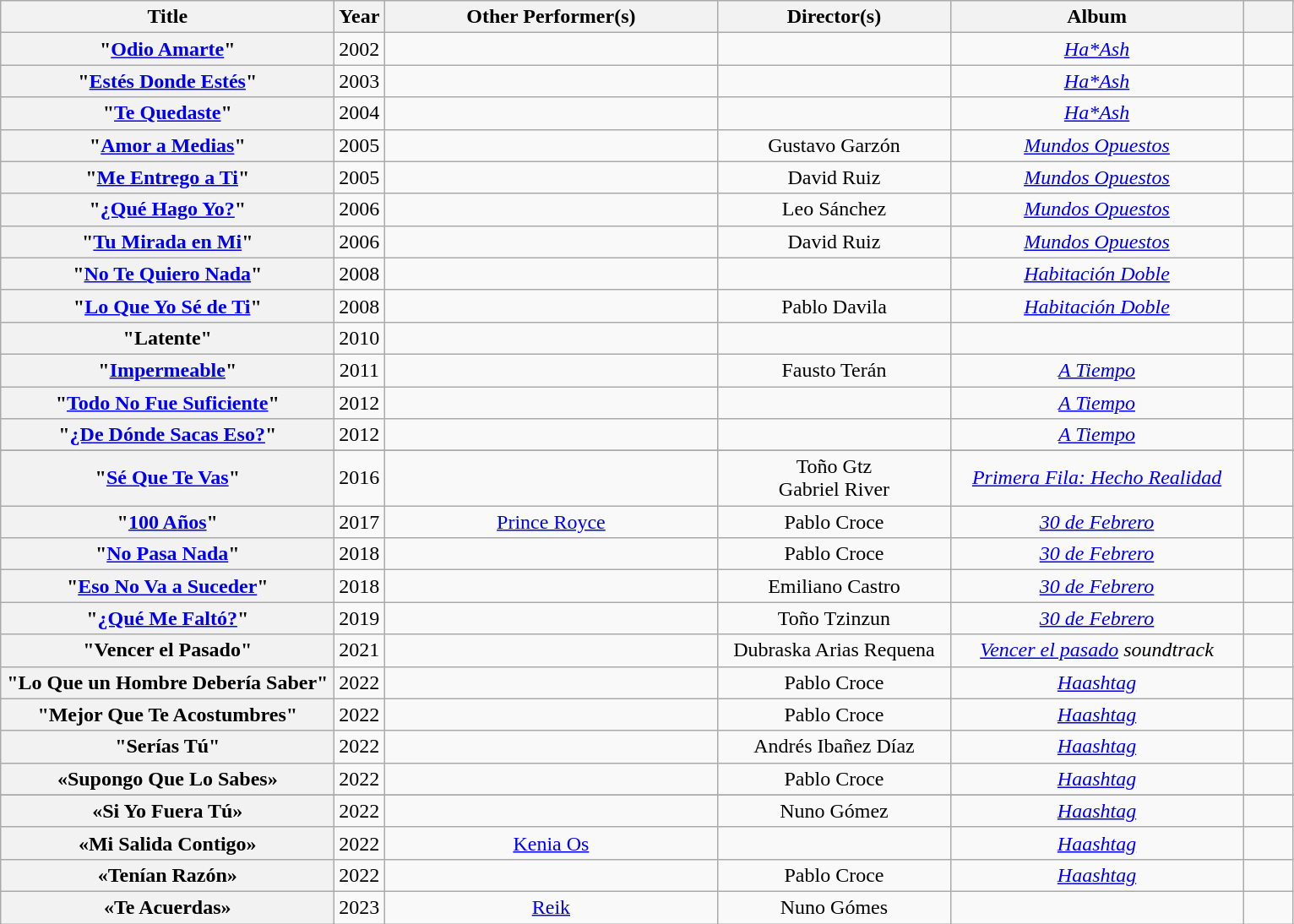<table class="wikitable sortable plainrowheaders" style="text-align: center;">
<tr>
<th scope="col" style="width: 16em;">Title</th>
<th scope="col">Year</th>
<th scope="col" style="width: 16em;">Other Performer(s)</th>
<th scope="col" style="width: 11em;">Director(s)</th>
<th scope="col" style="width: 14em;">Album</th>
<th scope="col" style="width: 2em;" class="unsortable"></th>
</tr>
<tr>
<th scope="row">"<a href='#'>Odio Amarte</a>"</th>
<td>2002</td>
<td></td>
<td></td>
<td><em><a href='#'>Ha*Ash</a></em></td>
<td></td>
</tr>
<tr>
<th scope="row">"<a href='#'>Estés Donde Estés</a>"</th>
<td>2003</td>
<td></td>
<td></td>
<td><em><a href='#'>Ha*Ash</a></em></td>
<td></td>
</tr>
<tr>
<th scope="row">"<a href='#'>Te Quedaste</a>"</th>
<td>2004</td>
<td></td>
<td></td>
<td><em><a href='#'>Ha*Ash</a></em></td>
<td></td>
</tr>
<tr>
<th scope="row">"<a href='#'>Amor a Medias</a>"</th>
<td>2005</td>
<td></td>
<td>Gustavo Garzón</td>
<td><em><a href='#'>Mundos Opuestos</a></em></td>
<td></td>
</tr>
<tr>
<th scope="row">"<a href='#'>Me Entrego a Ti</a>"</th>
<td>2005</td>
<td></td>
<td>David Ruiz</td>
<td><em><a href='#'>Mundos Opuestos</a></em></td>
<td></td>
</tr>
<tr>
<th scope="row">"<a href='#'>¿Qué Hago Yo?</a>"</th>
<td>2006</td>
<td></td>
<td>Leo Sánchez</td>
<td><em><a href='#'>Mundos Opuestos</a></em></td>
<td></td>
</tr>
<tr>
<th scope="row">"<a href='#'>Tu Mirada en Mi</a>"</th>
<td>2006</td>
<td></td>
<td>David Ruiz</td>
<td><em><a href='#'>Mundos Opuestos</a></em></td>
<td></td>
</tr>
<tr>
<th scope="row">"<a href='#'>No Te Quiero Nada</a>"</th>
<td>2008</td>
<td></td>
<td></td>
<td><em><a href='#'>Habitación Doble</a></em></td>
<td></td>
</tr>
<tr>
<th scope="row">"<a href='#'>Lo Que Yo Sé de Ti</a>"</th>
<td>2008</td>
<td></td>
<td>Pablo Davila</td>
<td><em><a href='#'>Habitación Doble</a></em></td>
<td></td>
</tr>
<tr>
<th scope="row">"Latente"</th>
<td>2010</td>
<td></td>
<td></td>
<td></td>
<td></td>
</tr>
<tr>
<th scope="row">"<a href='#'>Impermeable</a>"</th>
<td>2011</td>
<td></td>
<td>Fausto Terán</td>
<td><em><a href='#'>A Tiempo</a></em></td>
<td></td>
</tr>
<tr>
<th scope="row">"<a href='#'>Todo No Fue Suficiente</a>"</th>
<td>2012</td>
<td></td>
<td></td>
<td><em><a href='#'>A Tiempo</a></em></td>
<td></td>
</tr>
<tr>
<th scope="row">"<a href='#'>¿De Dónde Sacas Eso?</a>"</th>
<td>2012</td>
<td></td>
<td></td>
<td><em><a href='#'>A Tiempo</a></em></td>
<td></td>
</tr>
<tr>
</tr>
<tr>
<th scope="row">"<a href='#'>Sé Que Te Vas</a>"</th>
<td>2016</td>
<td></td>
<td>Toño Gtz<br>Gabriel River</td>
<td><em><a href='#'>Primera Fila: Hecho Realidad</a></em></td>
<td></td>
</tr>
<tr>
<th scope="row">"<a href='#'>100 Años</a>"</th>
<td>2017</td>
<td><a href='#'>Prince Royce</a></td>
<td>Pablo Croce</td>
<td><em><a href='#'>30 de Febrero</a></em></td>
<td></td>
</tr>
<tr>
<th scope="row">"<a href='#'>No Pasa Nada</a>"</th>
<td>2018</td>
<td></td>
<td>Pablo Croce</td>
<td><em><a href='#'>30 de Febrero</a></em></td>
<td></td>
</tr>
<tr>
<th scope="row">"<a href='#'>Eso No Va a Suceder</a>"</th>
<td>2018</td>
<td></td>
<td>Emiliano Castro</td>
<td><em><a href='#'>30 de Febrero</a></em></td>
<td></td>
</tr>
<tr>
<th scope="row">"<a href='#'>¿Qué Me Faltó?</a>"</th>
<td>2019</td>
<td></td>
<td>Toño Tzinzun</td>
<td><em><a href='#'>30 de Febrero</a></em></td>
<td></td>
</tr>
<tr>
<th scope="row">"Vencer el Pasado"</th>
<td>2021</td>
<td></td>
<td>Dubraska Arias Requena</td>
<td><em><a href='#'>Vencer el pasado</a> soundtrack</em></td>
<td></td>
</tr>
<tr>
<th scope="row">"Lo Que un Hombre Debería Saber"</th>
<td>2022</td>
<td></td>
<td>Pablo Croce</td>
<td><em><a href='#'>Haashtag</a></em></td>
<td></td>
</tr>
<tr>
<th scope="row">"Mejor Que Te Acostumbres"</th>
<td>2022</td>
<td></td>
<td>Pablo Croce</td>
<td><em><a href='#'>Haashtag</a></em></td>
<td></td>
</tr>
<tr>
<th scope="row">"Serías Tú"</th>
<td>2022</td>
<td></td>
<td>Andrés Ibañez Díaz</td>
<td><em><a href='#'>Haashtag</a></em></td>
<td></td>
</tr>
<tr>
<th scope="row">«Supongo Que Lo Sabes»</th>
<td>2022</td>
<td></td>
<td>Pablo Croce</td>
<td><em><a href='#'>Haashtag</a></em></td>
<td></td>
</tr>
<tr>
</tr>
<tr>
<th scope="row">«Si Yo Fuera Tú»</th>
<td>2022</td>
<td></td>
<td>Nuno Gómez</td>
<td><em><a href='#'>Haashtag</a></em></td>
<td></td>
</tr>
<tr>
<th scope="row">«Mi Salida Contigo»</th>
<td>2022</td>
<td><a href='#'>Kenia Os</a></td>
<td></td>
<td><em><a href='#'>Haashtag</a></em></td>
<td></td>
</tr>
<tr>
<th scope="row">«Tenían Razón»</th>
<td>2022</td>
<td></td>
<td>Pablo Croce</td>
<td><em><a href='#'>Haashtag</a></em></td>
<td></td>
</tr>
<tr>
<th scope="row">«Te Acuerdas»</th>
<td>2023</td>
<td><a href='#'>Reik</a></td>
<td>Nuno Gómes</td>
<td></td>
<td></td>
</tr>
</table>
